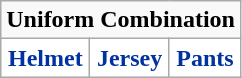<table class="wikitable">
<tr>
<td align="center" Colspan="3"><strong>Uniform Combination</strong></td>
</tr>
<tr align="center">
<th style="color:#0033A0;background:#FFFFFF;">Helmet</th>
<th style="color:#0033A0;background:#FFFFFF;">Jersey</th>
<th style="color:#0033A0;background:#FFFFFF;">Pants</th>
</tr>
</table>
